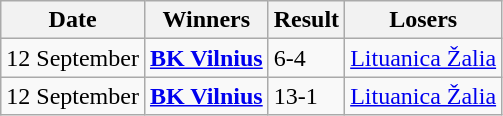<table class="wikitable">
<tr>
<th>Date</th>
<th>Winners</th>
<th>Result</th>
<th>Losers</th>
</tr>
<tr>
<td>12 September</td>
<td><strong><a href='#'>BK Vilnius</a></strong></td>
<td>6-4</td>
<td><a href='#'>Lituanica Žalia</a></td>
</tr>
<tr>
<td>12 September</td>
<td><strong><a href='#'>BK Vilnius</a></strong></td>
<td>13-1</td>
<td><a href='#'>Lituanica Žalia</a></td>
</tr>
</table>
